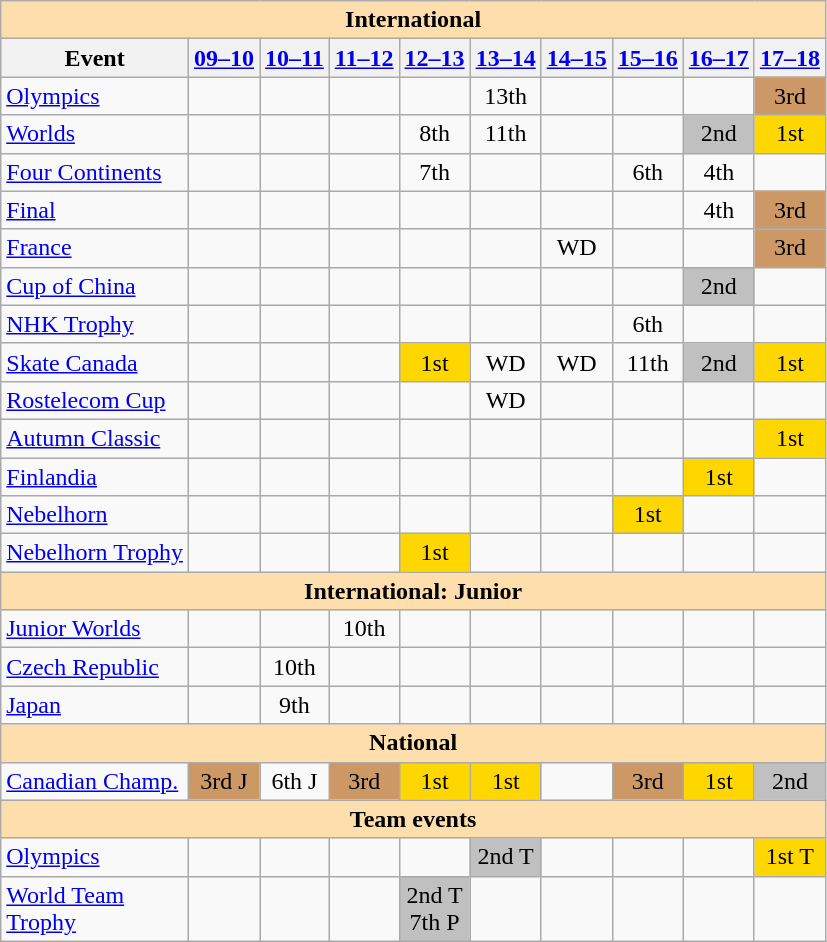<table class="wikitable" style="text-align:center">
<tr>
<th colspan="10" style="background-color: #ffdead; " align="center">International</th>
</tr>
<tr>
<th>Event</th>
<th><a href='#'>09–10</a></th>
<th><a href='#'>10–11</a></th>
<th><a href='#'>11–12</a></th>
<th><a href='#'>12–13</a></th>
<th><a href='#'>13–14</a></th>
<th><a href='#'>14–15</a></th>
<th><a href='#'>15–16</a></th>
<th><a href='#'>16–17</a></th>
<th><a href='#'>17–18</a></th>
</tr>
<tr>
<td align=left><a href='#'>Olympics</a></td>
<td></td>
<td></td>
<td></td>
<td></td>
<td>13th</td>
<td></td>
<td></td>
<td></td>
<td bgcolor=cc9966>3rd</td>
</tr>
<tr>
<td align=left><a href='#'>Worlds</a></td>
<td></td>
<td></td>
<td></td>
<td>8th</td>
<td>11th</td>
<td></td>
<td></td>
<td bgcolor=silver>2nd</td>
<td bgcolor=gold>1st</td>
</tr>
<tr>
<td align=left><a href='#'>Four Continents</a></td>
<td></td>
<td></td>
<td></td>
<td>7th</td>
<td></td>
<td></td>
<td>6th</td>
<td>4th</td>
<td></td>
</tr>
<tr>
<td align=left> <a href='#'>Final</a></td>
<td></td>
<td></td>
<td></td>
<td></td>
<td></td>
<td></td>
<td></td>
<td>4th</td>
<td bgcolor=cc9966>3rd</td>
</tr>
<tr>
<td align=left> <a href='#'>France</a></td>
<td></td>
<td></td>
<td></td>
<td></td>
<td></td>
<td>WD</td>
<td></td>
<td></td>
<td bgcolor=cc9966>3rd</td>
</tr>
<tr>
<td align=left> <a href='#'>Cup of China</a></td>
<td></td>
<td></td>
<td></td>
<td></td>
<td></td>
<td></td>
<td></td>
<td bgcolor=silver>2nd</td>
<td></td>
</tr>
<tr>
<td align=left> <a href='#'>NHK Trophy</a></td>
<td></td>
<td></td>
<td></td>
<td></td>
<td></td>
<td></td>
<td>6th</td>
<td></td>
<td></td>
</tr>
<tr>
<td align=left> <a href='#'>Skate Canada</a></td>
<td></td>
<td></td>
<td></td>
<td bgcolor=gold>1st</td>
<td>WD</td>
<td>WD</td>
<td>11th</td>
<td bgcolor=silver>2nd</td>
<td bgcolor=gold>1st</td>
</tr>
<tr>
<td align=left> <a href='#'>Rostelecom Cup</a></td>
<td></td>
<td></td>
<td></td>
<td></td>
<td>WD</td>
<td></td>
<td></td>
<td></td>
<td></td>
</tr>
<tr>
<td align=left> <a href='#'>Autumn Classic</a></td>
<td></td>
<td></td>
<td></td>
<td></td>
<td></td>
<td></td>
<td></td>
<td></td>
<td bgcolor=gold>1st</td>
</tr>
<tr>
<td align=left> <a href='#'>Finlandia</a></td>
<td></td>
<td></td>
<td></td>
<td></td>
<td></td>
<td></td>
<td></td>
<td bgcolor=gold>1st</td>
<td></td>
</tr>
<tr>
<td align=left> <a href='#'>Nebelhorn</a></td>
<td></td>
<td></td>
<td></td>
<td></td>
<td></td>
<td></td>
<td bgcolor=gold>1st</td>
<td></td>
<td></td>
</tr>
<tr>
<td align=left><a href='#'>Nebelhorn Trophy</a></td>
<td></td>
<td></td>
<td></td>
<td bgcolor=gold>1st</td>
<td></td>
<td></td>
<td></td>
<td></td>
<td></td>
</tr>
<tr>
<th colspan="10" style="background-color: #ffdead; " align="center">International: Junior</th>
</tr>
<tr>
<td align=left><a href='#'>Junior Worlds</a></td>
<td></td>
<td></td>
<td>10th</td>
<td></td>
<td></td>
<td></td>
<td></td>
<td></td>
<td></td>
</tr>
<tr>
<td align=left> <a href='#'>Czech Republic</a></td>
<td></td>
<td>10th</td>
<td></td>
<td></td>
<td></td>
<td></td>
<td></td>
<td></td>
<td></td>
</tr>
<tr>
<td align=left> <a href='#'>Japan</a></td>
<td></td>
<td>9th</td>
<td></td>
<td></td>
<td></td>
<td></td>
<td></td>
<td></td>
<td></td>
</tr>
<tr>
<th colspan="10" style="background-color: #ffdead; " align="center">National</th>
</tr>
<tr>
<td align=left><a href='#'>Canadian Champ.</a></td>
<td bgcolor="cc9966">3rd J</td>
<td>6th J</td>
<td bgcolor=cc9966>3rd</td>
<td bgcolor=gold>1st</td>
<td bgcolor=gold>1st</td>
<td></td>
<td bgcolor=cc9966>3rd</td>
<td bgcolor=gold>1st</td>
<td bgcolor=silver>2nd</td>
</tr>
<tr>
<th colspan="10" style="background-color: #ffdead; " align="center">Team events</th>
</tr>
<tr>
<td align=left><a href='#'>Olympics</a></td>
<td></td>
<td></td>
<td></td>
<td></td>
<td bgcolor=silver>2nd T</td>
<td></td>
<td></td>
<td></td>
<td bgcolor=gold>1st T</td>
</tr>
<tr>
<td align=left><a href='#'>World Team<br>Trophy</a></td>
<td></td>
<td></td>
<td></td>
<td bgcolor=silver>2nd T <br>7th P</td>
<td></td>
<td></td>
<td></td>
<td></td>
<td></td>
</tr>
</table>
